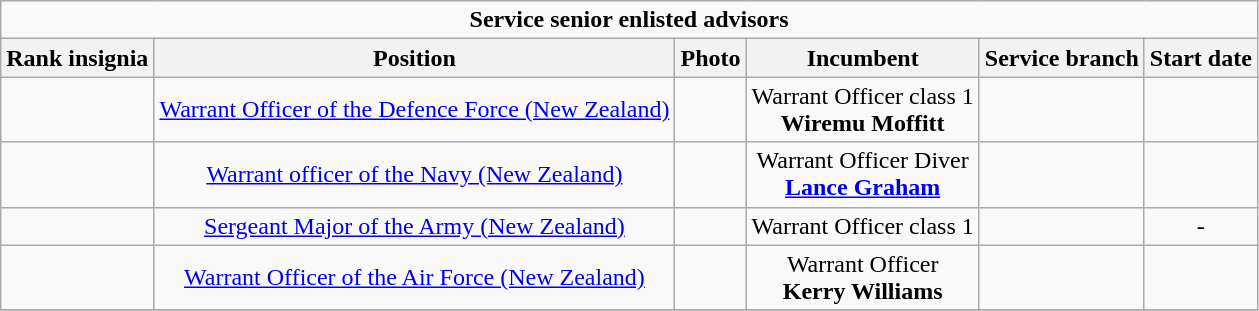<table class=wikitable>
<tr>
<td colspan="6" align ="center"><strong>Service senior enlisted advisors</strong></td>
</tr>
<tr align="center">
<th>Rank insignia</th>
<th>Position</th>
<th>Photo</th>
<th>Incumbent</th>
<th>Service branch</th>
<th>Start date</th>
</tr>
<tr align="center">
<td></td>
<td><a href='#'>Warrant Officer of the Defence Force (New Zealand)</a></td>
<td></td>
<td>Warrant Officer class 1<br><strong>Wiremu Moffitt</strong></td>
<td></td>
<td></td>
</tr>
<tr align="center">
<td></td>
<td><a href='#'>Warrant officer of the Navy (New Zealand)</a></td>
<td></td>
<td>Warrant Officer Diver <br><strong><a href='#'>Lance Graham</a></strong></td>
<td></td>
<td></td>
</tr>
<tr align="center">
<td></td>
<td><a href='#'>Sergeant Major of the Army (New Zealand)</a></td>
<td></td>
<td>Warrant Officer class 1<br></td>
<td></td>
<td>-</td>
</tr>
<tr align="center">
<td></td>
<td><a href='#'>Warrant Officer of the Air Force (New Zealand)</a></td>
<td></td>
<td>Warrant Officer <br><strong>Kerry Williams</strong></td>
<td></td>
<td></td>
</tr>
<tr>
</tr>
</table>
